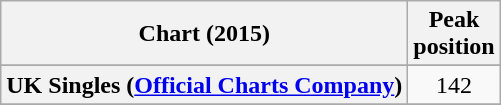<table class="wikitable sortable plainrowheaders" style="text-align:center">
<tr>
<th>Chart (2015)</th>
<th>Peak<br>position</th>
</tr>
<tr>
</tr>
<tr>
</tr>
<tr>
</tr>
<tr>
<th scope="row">UK Singles (<a href='#'>Official Charts Company</a>)</th>
<td style="text-align:center;">142</td>
</tr>
<tr>
</tr>
</table>
